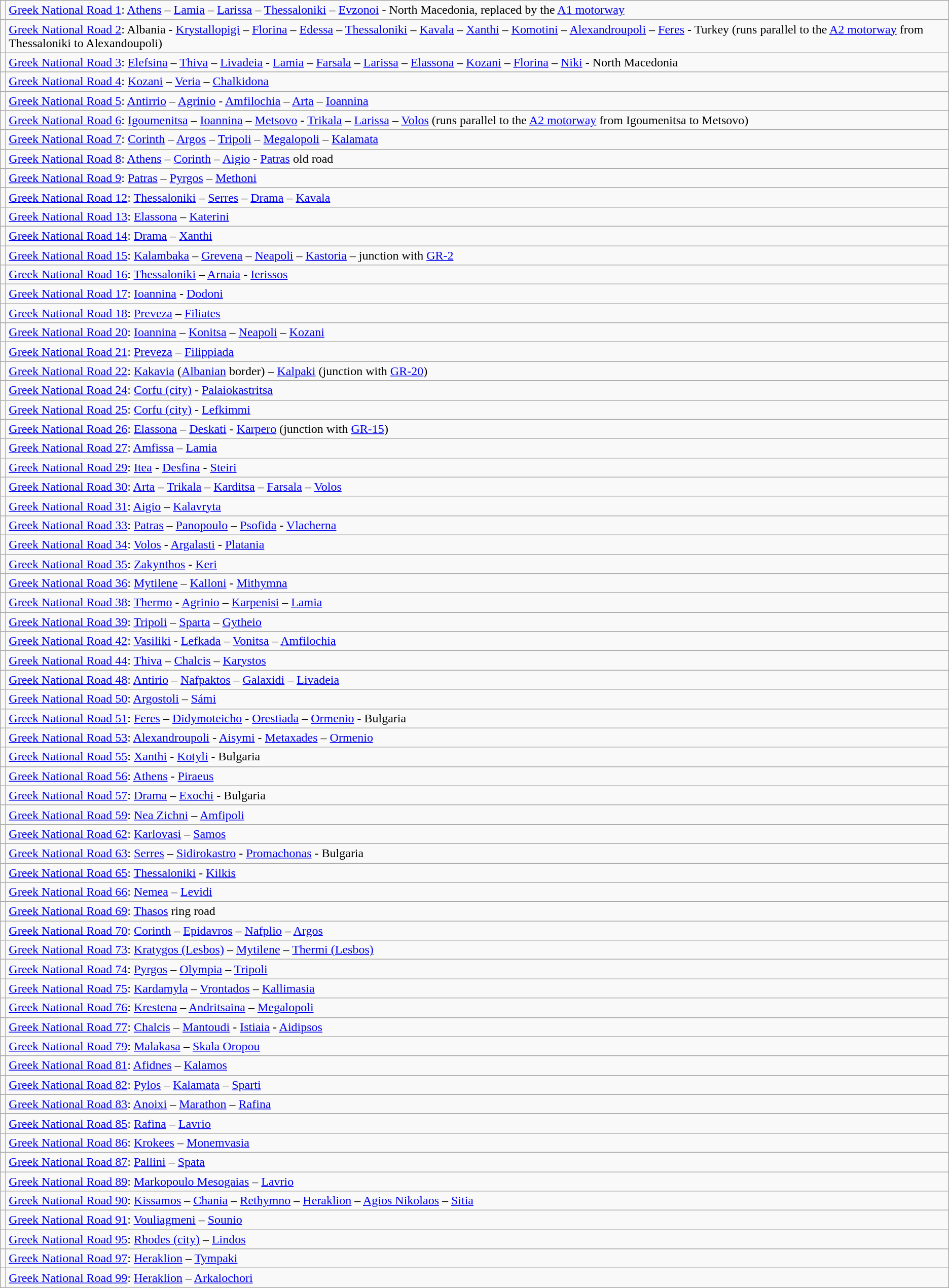<table class="wikitable">
<tr>
<td align=center></td>
<td><a href='#'>Greek National Road 1</a>: <a href='#'>Athens</a> – <a href='#'>Lamia</a> – <a href='#'>Larissa</a> – <a href='#'>Thessaloniki</a> – <a href='#'>Evzonoi</a> - North Macedonia, replaced by the <a href='#'>A1 motorway</a></td>
</tr>
<tr>
<td align=center></td>
<td><a href='#'>Greek National Road 2</a>: Albania - <a href='#'>Krystallopigi</a> – <a href='#'>Florina</a> – <a href='#'>Edessa</a> – <a href='#'>Thessaloniki</a> – <a href='#'>Kavala</a> – <a href='#'>Xanthi</a> – <a href='#'>Komotini</a> – <a href='#'>Alexandroupoli</a> – <a href='#'>Feres</a> - Turkey (runs parallel to the <a href='#'>A2 motorway</a> from Thessaloniki to Alexandoupoli)</td>
</tr>
<tr>
<td align=center></td>
<td><a href='#'>Greek National Road 3</a>: <a href='#'>Elefsina</a> – <a href='#'>Thiva</a> – <a href='#'>Livadeia</a> - <a href='#'>Lamia</a> – <a href='#'>Farsala</a> – <a href='#'>Larissa</a> – <a href='#'>Elassona</a> – <a href='#'>Kozani</a> – <a href='#'>Florina</a> – <a href='#'>Niki</a> - North Macedonia</td>
</tr>
<tr>
<td align=center></td>
<td><a href='#'>Greek National Road 4</a>: <a href='#'>Kozani</a> – <a href='#'>Veria</a> – <a href='#'>Chalkidona</a></td>
</tr>
<tr>
<td align=center></td>
<td><a href='#'>Greek National Road 5</a>: <a href='#'>Antirrio</a> – <a href='#'>Agrinio</a> - <a href='#'>Amfilochia</a> – <a href='#'>Arta</a> – <a href='#'>Ioannina</a></td>
</tr>
<tr>
<td align=center></td>
<td><a href='#'>Greek National Road 6</a>: <a href='#'>Igoumenitsa</a> – <a href='#'>Ioannina</a> – <a href='#'>Metsovo</a> - <a href='#'>Trikala</a> – <a href='#'>Larissa</a> – <a href='#'>Volos</a> (runs parallel to the <a href='#'>A2 motorway</a> from Igoumenitsa to Metsovo)</td>
</tr>
<tr>
<td align=center></td>
<td><a href='#'>Greek National Road 7</a>: <a href='#'>Corinth</a> – <a href='#'>Argos</a> – <a href='#'>Tripoli</a> – <a href='#'>Megalopoli</a> – <a href='#'>Kalamata</a></td>
</tr>
<tr>
<td align=center></td>
<td><a href='#'>Greek National Road 8</a>: <a href='#'>Athens</a> – <a href='#'>Corinth</a> – <a href='#'>Aigio</a> - <a href='#'>Patras</a> old road</td>
</tr>
<tr>
<td align=center></td>
<td><a href='#'>Greek National Road 9</a>: <a href='#'>Patras</a> – <a href='#'>Pyrgos</a> – <a href='#'>Methoni</a></td>
</tr>
<tr>
<td align=center></td>
<td><a href='#'>Greek National Road 12</a>: <a href='#'>Thessaloniki</a> – <a href='#'>Serres</a> – <a href='#'>Drama</a> – <a href='#'>Kavala</a></td>
</tr>
<tr>
<td align=center></td>
<td><a href='#'>Greek National Road 13</a>: <a href='#'>Elassona</a> – <a href='#'>Katerini</a></td>
</tr>
<tr>
<td align=center></td>
<td><a href='#'>Greek National Road 14</a>: <a href='#'>Drama</a> – <a href='#'>Xanthi</a></td>
</tr>
<tr>
<td align=center></td>
<td><a href='#'>Greek National Road 15</a>: <a href='#'>Kalambaka</a> – <a href='#'>Grevena</a> – <a href='#'>Neapoli</a> – <a href='#'>Kastoria</a> – junction with <a href='#'>GR-2</a></td>
</tr>
<tr>
<td align=center></td>
<td><a href='#'>Greek National Road 16</a>: <a href='#'>Thessaloniki</a> – <a href='#'>Arnaia</a> - <a href='#'>Ierissos</a></td>
</tr>
<tr>
<td align=center></td>
<td><a href='#'>Greek National Road 17</a>: <a href='#'>Ioannina</a> - <a href='#'>Dodoni</a></td>
</tr>
<tr>
<td align=center></td>
<td><a href='#'>Greek National Road 18</a>: <a href='#'>Preveza</a> – <a href='#'>Filiates</a></td>
</tr>
<tr>
<td align=center></td>
<td><a href='#'>Greek National Road 20</a>: <a href='#'>Ioannina</a> – <a href='#'>Konitsa</a> – <a href='#'>Neapoli</a> – <a href='#'>Kozani</a></td>
</tr>
<tr>
<td align=center></td>
<td><a href='#'>Greek National Road 21</a>: <a href='#'>Preveza</a> – <a href='#'>Filippiada</a></td>
</tr>
<tr>
<td align=center></td>
<td><a href='#'>Greek National Road 22</a>: <a href='#'>Kakavia</a> (<a href='#'>Albanian</a> border) – <a href='#'>Kalpaki</a> (junction with <a href='#'>GR-20</a>)</td>
</tr>
<tr>
<td align=center></td>
<td><a href='#'>Greek National Road 24</a>: <a href='#'>Corfu (city)</a> - <a href='#'>Palaiokastritsa</a></td>
</tr>
<tr>
<td align=center></td>
<td><a href='#'>Greek National Road 25</a>: <a href='#'>Corfu (city)</a> - <a href='#'>Lefkimmi</a></td>
</tr>
<tr>
<td align=center></td>
<td><a href='#'>Greek National Road 26</a>: <a href='#'>Elassona</a> – <a href='#'>Deskati</a> - <a href='#'>Karpero</a> (junction with <a href='#'>GR-15</a>)</td>
</tr>
<tr>
<td align=center></td>
<td><a href='#'>Greek National Road 27</a>: <a href='#'>Amfissa</a> – <a href='#'>Lamia</a></td>
</tr>
<tr>
<td align=center></td>
<td><a href='#'>Greek National Road 29</a>: <a href='#'>Itea</a> - <a href='#'>Desfina</a> - <a href='#'>Steiri</a></td>
</tr>
<tr>
<td align=center></td>
<td><a href='#'>Greek National Road 30</a>: <a href='#'>Arta</a> – <a href='#'>Trikala</a> – <a href='#'>Karditsa</a> – <a href='#'>Farsala</a> – <a href='#'>Volos</a></td>
</tr>
<tr>
<td align=center></td>
<td><a href='#'>Greek National Road 31</a>: <a href='#'>Aigio</a> – <a href='#'>Kalavryta</a></td>
</tr>
<tr>
<td align=center></td>
<td><a href='#'>Greek National Road 33</a>: <a href='#'>Patras</a> – <a href='#'>Panopoulo</a> – <a href='#'>Psofida</a> - <a href='#'>Vlacherna</a></td>
</tr>
<tr>
<td align=center></td>
<td><a href='#'>Greek National Road 34</a>: <a href='#'>Volos</a> - <a href='#'>Argalasti</a> - <a href='#'>Platania</a></td>
</tr>
<tr>
<td align=center></td>
<td><a href='#'>Greek National Road 35</a>: <a href='#'>Zakynthos</a> - <a href='#'>Keri</a></td>
</tr>
<tr>
<td align=center></td>
<td><a href='#'>Greek National Road 36</a>: <a href='#'>Mytilene</a> – <a href='#'>Kalloni</a> - <a href='#'>Mithymna</a></td>
</tr>
<tr>
<td align=center></td>
<td><a href='#'>Greek National Road 38</a>: <a href='#'>Thermo</a> - <a href='#'>Agrinio</a> – <a href='#'>Karpenisi</a> – <a href='#'>Lamia</a></td>
</tr>
<tr>
<td align=center></td>
<td><a href='#'>Greek National Road 39</a>: <a href='#'>Tripoli</a> – <a href='#'>Sparta</a> – <a href='#'>Gytheio</a></td>
</tr>
<tr>
<td align=center></td>
<td><a href='#'>Greek National Road 42</a>: <a href='#'>Vasiliki</a> - <a href='#'>Lefkada</a> – <a href='#'>Vonitsa</a> – <a href='#'>Amfilochia</a></td>
</tr>
<tr>
<td align=center></td>
<td><a href='#'>Greek National Road 44</a>: <a href='#'>Thiva</a> – <a href='#'>Chalcis</a> – <a href='#'>Karystos</a></td>
</tr>
<tr>
<td align=center></td>
<td><a href='#'>Greek National Road 48</a>: <a href='#'>Antirio</a> – <a href='#'>Nafpaktos</a> – <a href='#'>Galaxidi</a> – <a href='#'>Livadeia</a></td>
</tr>
<tr>
<td align=center></td>
<td><a href='#'>Greek National Road 50</a>: <a href='#'>Argostoli</a> – <a href='#'>Sámi</a></td>
</tr>
<tr>
<td align=center></td>
<td><a href='#'>Greek National Road 51</a>: <a href='#'>Feres</a> – <a href='#'>Didymoteicho</a> - <a href='#'>Orestiada</a> – <a href='#'>Ormenio</a> - Bulgaria</td>
</tr>
<tr>
<td align=center></td>
<td><a href='#'>Greek National Road 53</a>: <a href='#'>Alexandroupoli</a> - <a href='#'>Aisymi</a> - <a href='#'>Metaxades</a> – <a href='#'>Ormenio</a></td>
</tr>
<tr>
<td align=center></td>
<td><a href='#'>Greek National Road 55</a>: <a href='#'>Xanthi</a> - <a href='#'>Kotyli</a> - Bulgaria</td>
</tr>
<tr>
<td align=center></td>
<td><a href='#'>Greek National Road 56</a>: <a href='#'>Athens</a> - <a href='#'>Piraeus</a></td>
</tr>
<tr>
<td align=center></td>
<td><a href='#'>Greek National Road 57</a>: <a href='#'>Drama</a> – <a href='#'>Exochi</a> - Bulgaria</td>
</tr>
<tr>
<td align=center></td>
<td><a href='#'>Greek National Road 59</a>: <a href='#'>Nea Zichni</a> – <a href='#'>Amfipoli</a></td>
</tr>
<tr>
<td align=center></td>
<td><a href='#'>Greek National Road 62</a>: <a href='#'>Karlovasi</a> – <a href='#'>Samos</a></td>
</tr>
<tr>
<td align=center></td>
<td><a href='#'>Greek National Road 63</a>: <a href='#'>Serres</a> – <a href='#'>Sidirokastro</a> - <a href='#'>Promachonas</a> - Bulgaria</td>
</tr>
<tr>
<td align=center></td>
<td><a href='#'>Greek National Road 65</a>: <a href='#'>Thessaloniki</a> - <a href='#'>Kilkis</a></td>
</tr>
<tr>
<td align=center></td>
<td><a href='#'>Greek National Road 66</a>: <a href='#'>Nemea</a> – <a href='#'>Levidi</a></td>
</tr>
<tr>
<td align=center></td>
<td><a href='#'>Greek National Road 69</a>: <a href='#'>Thasos</a> ring road</td>
</tr>
<tr>
<td align=center></td>
<td><a href='#'>Greek National Road 70</a>: <a href='#'>Corinth</a> – <a href='#'>Epidavros</a> – <a href='#'>Nafplio</a> – <a href='#'>Argos</a></td>
</tr>
<tr>
<td align=center></td>
<td><a href='#'>Greek National Road 73</a>: <a href='#'>Kratygos (Lesbos)</a> – <a href='#'>Mytilene</a> – <a href='#'>Thermi (Lesbos)</a></td>
</tr>
<tr>
<td align=center></td>
<td><a href='#'>Greek National Road 74</a>: <a href='#'>Pyrgos</a> – <a href='#'>Olympia</a> – <a href='#'>Tripoli</a></td>
</tr>
<tr>
<td align=center></td>
<td><a href='#'>Greek National Road 75</a>: <a href='#'>Kardamyla</a> – <a href='#'>Vrontados</a> – <a href='#'>Kallimasia</a></td>
</tr>
<tr>
<td align=center></td>
<td><a href='#'>Greek National Road 76</a>: <a href='#'>Krestena</a> – <a href='#'>Andritsaina</a> – <a href='#'>Megalopoli</a></td>
</tr>
<tr>
<td align=center></td>
<td><a href='#'>Greek National Road 77</a>: <a href='#'>Chalcis</a> – <a href='#'>Mantoudi</a> - <a href='#'>Istiaia</a> - <a href='#'>Aidipsos</a></td>
</tr>
<tr>
<td align=center></td>
<td><a href='#'>Greek National Road 79</a>: <a href='#'>Malakasa</a> – <a href='#'>Skala Oropou</a></td>
</tr>
<tr>
<td align=center></td>
<td><a href='#'>Greek National Road 81</a>: <a href='#'>Afidnes</a> – <a href='#'>Kalamos</a></td>
</tr>
<tr>
<td align=center></td>
<td><a href='#'>Greek National Road 82</a>: <a href='#'>Pylos</a> – <a href='#'>Kalamata</a> – <a href='#'>Sparti</a></td>
</tr>
<tr>
<td align=center></td>
<td><a href='#'>Greek National Road 83</a>: <a href='#'>Anoixi</a> – <a href='#'>Marathon</a> – <a href='#'>Rafina</a></td>
</tr>
<tr>
<td align=center></td>
<td><a href='#'>Greek National Road 85</a>: <a href='#'>Rafina</a> – <a href='#'>Lavrio</a></td>
</tr>
<tr>
<td align=center></td>
<td><a href='#'>Greek National Road 86</a>: <a href='#'>Krokees</a> – <a href='#'>Monemvasia</a></td>
</tr>
<tr>
<td align=center></td>
<td><a href='#'>Greek National Road 87</a>: <a href='#'>Pallini</a> – <a href='#'>Spata</a></td>
</tr>
<tr>
<td align=center></td>
<td><a href='#'>Greek National Road 89</a>: <a href='#'>Markopoulo Mesogaias</a> – <a href='#'>Lavrio</a></td>
</tr>
<tr>
<td align=center></td>
<td><a href='#'>Greek National Road 90</a>: <a href='#'>Kissamos</a> – <a href='#'>Chania</a> – <a href='#'>Rethymno</a> – <a href='#'>Heraklion</a> – <a href='#'>Agios Nikolaos</a> – <a href='#'>Sitia</a></td>
</tr>
<tr>
<td align=center></td>
<td><a href='#'>Greek National Road 91</a>: <a href='#'>Vouliagmeni</a> – <a href='#'>Sounio</a></td>
</tr>
<tr>
<td align=center></td>
<td><a href='#'>Greek National Road 95</a>: <a href='#'>Rhodes (city)</a> – <a href='#'>Lindos</a></td>
</tr>
<tr>
<td align=center></td>
<td><a href='#'>Greek National Road 97</a>: <a href='#'>Heraklion</a> – <a href='#'>Tympaki</a></td>
</tr>
<tr>
<td align=center></td>
<td><a href='#'>Greek National Road 99</a>: <a href='#'>Heraklion</a> – <a href='#'>Arkalochori</a></td>
</tr>
</table>
